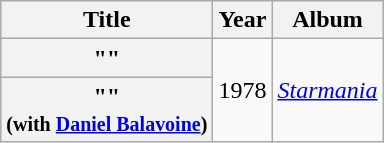<table class="wikitable plainrowheaders" style="text-align:center;">
<tr>
<th scope="col">Title</th>
<th scope="col">Year</th>
<th scope="col">Album</th>
</tr>
<tr>
<th scope="row">""</th>
<td rowspan="2">1978</td>
<td rowspan="2"><em><a href='#'>Starmania</a></em></td>
</tr>
<tr>
<th scope="row">""<br><small>(with <a href='#'>Daniel Balavoine</a>)</small></th>
</tr>
</table>
